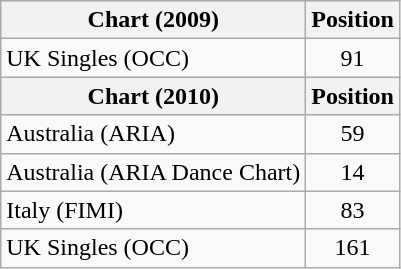<table class="wikitable sortable">
<tr>
<th>Chart (2009)</th>
<th>Position</th>
</tr>
<tr>
<td>UK Singles (OCC)</td>
<td style="text-align:center;">91</td>
</tr>
<tr>
<th>Chart (2010)</th>
<th>Position</th>
</tr>
<tr>
<td>Australia (ARIA)</td>
<td style="text-align:center;">59</td>
</tr>
<tr>
<td>Australia (ARIA Dance Chart)</td>
<td style="text-align:center;">14</td>
</tr>
<tr>
<td>Italy (FIMI)</td>
<td style="text-align:center;">83</td>
</tr>
<tr>
<td>UK Singles (OCC)</td>
<td style="text-align:center;">161</td>
</tr>
</table>
